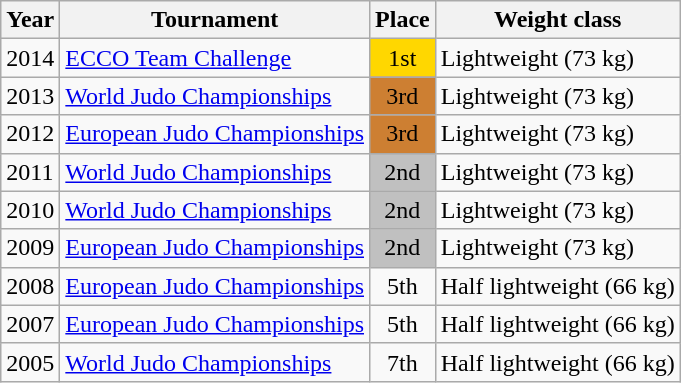<table class=wikitable>
<tr>
<th>Year</th>
<th>Tournament</th>
<th>Place</th>
<th>Weight class</th>
</tr>
<tr>
<td>2014</td>
<td><a href='#'>ECCO Team Challenge</a></td>
<td bgcolor="gold" align="center">1st</td>
<td>Lightweight (73 kg)</td>
</tr>
<tr>
<td>2013</td>
<td><a href='#'>World Judo Championships</a></td>
<td bgcolor="#CD7F32" align="center">3rd</td>
<td>Lightweight (73 kg)</td>
</tr>
<tr>
<td>2012</td>
<td><a href='#'>European Judo Championships</a></td>
<td bgcolor="#CD7F32" align="center">3rd</td>
<td>Lightweight (73 kg)</td>
</tr>
<tr>
<td>2011</td>
<td><a href='#'>World Judo Championships</a></td>
<td bgcolor="silver" align="center">2nd</td>
<td>Lightweight (73 kg)</td>
</tr>
<tr>
<td>2010</td>
<td><a href='#'>World Judo Championships</a></td>
<td bgcolor="silver" align="center">2nd</td>
<td>Lightweight (73 kg)</td>
</tr>
<tr>
<td>2009</td>
<td><a href='#'>European Judo Championships</a></td>
<td bgcolor="silver" align="center">2nd</td>
<td>Lightweight (73 kg)</td>
</tr>
<tr>
<td>2008</td>
<td><a href='#'>European Judo Championships</a></td>
<td align="center">5th</td>
<td>Half lightweight (66 kg)</td>
</tr>
<tr>
<td>2007</td>
<td><a href='#'>European Judo Championships</a></td>
<td align="center">5th</td>
<td>Half lightweight (66 kg)</td>
</tr>
<tr>
<td>2005</td>
<td><a href='#'>World Judo Championships</a></td>
<td align="center">7th</td>
<td>Half lightweight (66 kg)</td>
</tr>
</table>
